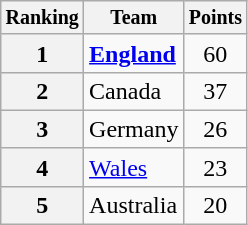<table class="wikitable">
<tr style="font-size:10pt;font-weight:bold">
<th>Ranking</th>
<th>Team</th>
<th>Points</th>
</tr>
<tr>
<th>1</th>
<td> <strong><a href='#'>England</a></strong></td>
<td align=center>60</td>
</tr>
<tr>
<th>2</th>
<td> Canada</td>
<td align=center>37</td>
</tr>
<tr>
<th>3</th>
<td> Germany</td>
<td align=center>26</td>
</tr>
<tr>
<th>4</th>
<td> <a href='#'>Wales</a></td>
<td align=center>23</td>
</tr>
<tr>
<th>5</th>
<td> Australia</td>
<td align=center>20</td>
</tr>
</table>
